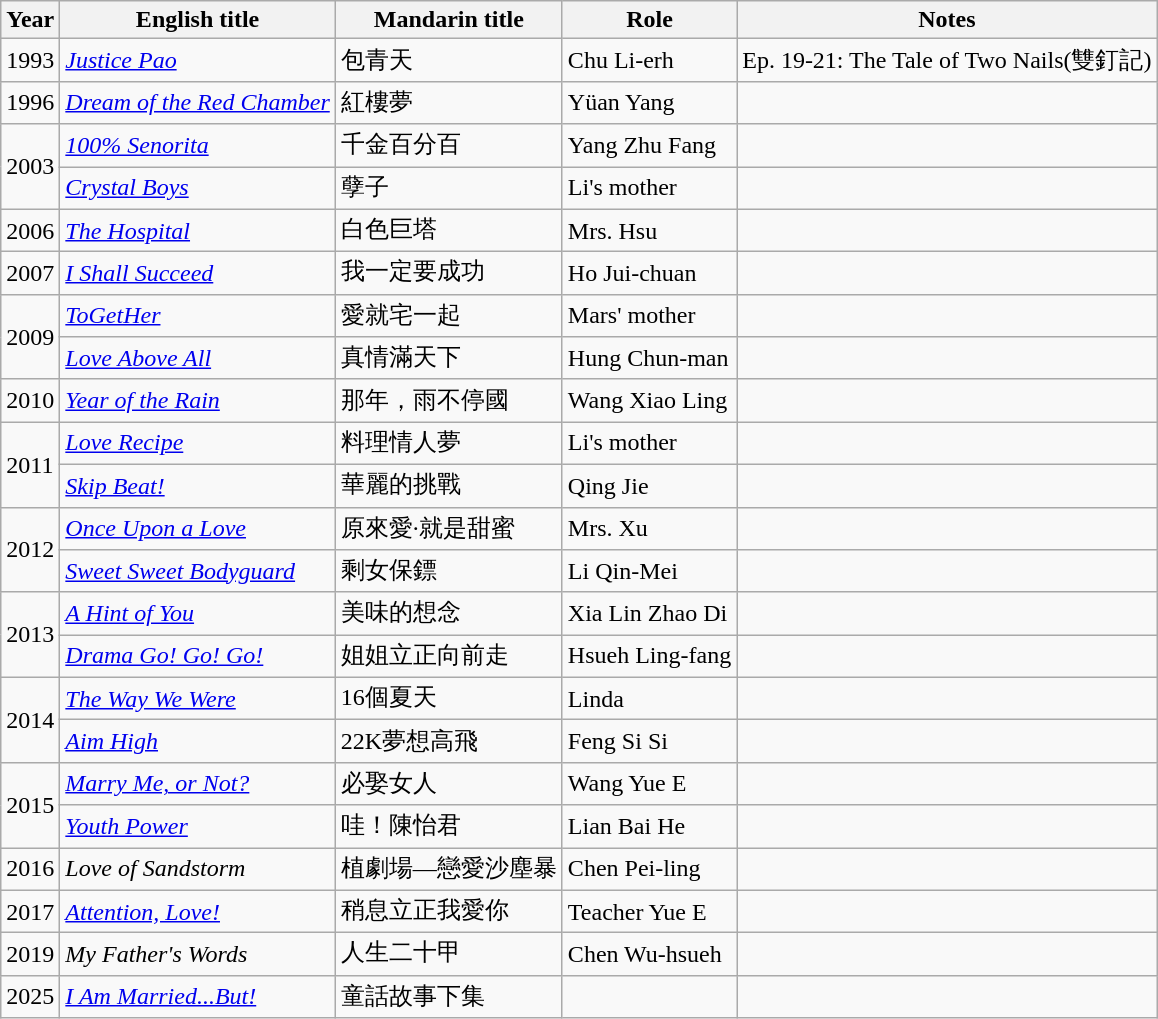<table class="wikitable sortable">
<tr>
<th>Year</th>
<th>English title</th>
<th>Mandarin title</th>
<th>Role</th>
<th>Notes</th>
</tr>
<tr>
<td>1993</td>
<td><em><a href='#'>Justice Pao</a></em></td>
<td>包青天</td>
<td>Chu Li-erh</td>
<td>Ep. 19-21: The Tale of Two Nails(雙釘記)</td>
</tr>
<tr>
<td>1996</td>
<td><em><a href='#'>Dream of the Red Chamber</a></em></td>
<td>紅樓夢</td>
<td>Yüan Yang</td>
<td></td>
</tr>
<tr>
<td rowspan="2">2003</td>
<td><em><a href='#'>100% Senorita</a></em></td>
<td>千金百分百</td>
<td>Yang Zhu Fang</td>
<td></td>
</tr>
<tr>
<td><em><a href='#'>Crystal Boys</a></em></td>
<td>孽子</td>
<td>Li's mother</td>
<td></td>
</tr>
<tr>
<td>2006</td>
<td><em><a href='#'>The Hospital</a></em></td>
<td>白色巨塔</td>
<td>Mrs. Hsu</td>
<td></td>
</tr>
<tr>
<td>2007</td>
<td><em><a href='#'>I Shall Succeed</a></em></td>
<td>我一定要成功</td>
<td>Ho Jui-chuan</td>
<td></td>
</tr>
<tr>
<td rowspan="2">2009</td>
<td><em><a href='#'>ToGetHer</a></em></td>
<td>愛就宅一起</td>
<td>Mars' mother</td>
<td></td>
</tr>
<tr>
<td><em><a href='#'>Love Above All</a></em></td>
<td>真情滿天下</td>
<td>Hung Chun-man</td>
<td></td>
</tr>
<tr>
<td>2010</td>
<td><em><a href='#'>Year of the Rain</a></em></td>
<td>那年，雨不停國</td>
<td>Wang Xiao Ling</td>
<td></td>
</tr>
<tr>
<td rowspan="2">2011</td>
<td><em><a href='#'>Love Recipe</a></em></td>
<td>料理情人夢</td>
<td>Li's mother</td>
<td></td>
</tr>
<tr>
<td><em><a href='#'>Skip Beat!</a></em></td>
<td>華麗的挑戰</td>
<td>Qing Jie</td>
<td></td>
</tr>
<tr>
<td rowspan="2">2012</td>
<td><em><a href='#'>Once Upon a Love</a></em></td>
<td>原來愛·就是甜蜜</td>
<td>Mrs. Xu</td>
<td></td>
</tr>
<tr>
<td><em><a href='#'>Sweet Sweet Bodyguard</a></em></td>
<td>剩女保鏢</td>
<td>Li Qin-Mei</td>
<td></td>
</tr>
<tr>
<td rowspan="2">2013</td>
<td><em><a href='#'>A Hint of You</a></em></td>
<td>美味的想念</td>
<td>Xia Lin Zhao Di</td>
<td></td>
</tr>
<tr>
<td><em><a href='#'>Drama Go! Go! Go!</a></em></td>
<td>姐姐立正向前走</td>
<td>Hsueh Ling-fang</td>
<td></td>
</tr>
<tr>
<td rowspan="2">2014</td>
<td><em><a href='#'>The Way We Were</a></em></td>
<td>16個夏天</td>
<td>Linda</td>
<td></td>
</tr>
<tr>
<td><em><a href='#'>Aim High</a></em></td>
<td>22K夢想高飛</td>
<td>Feng Si Si</td>
<td></td>
</tr>
<tr>
<td rowspan="2">2015</td>
<td><em><a href='#'>Marry Me, or Not?</a></em></td>
<td>必娶女人</td>
<td>Wang Yue E</td>
<td></td>
</tr>
<tr>
<td><em><a href='#'>Youth Power</a></em></td>
<td>哇！陳怡君</td>
<td>Lian Bai He</td>
<td></td>
</tr>
<tr>
<td>2016</td>
<td><em>Love of Sandstorm</em></td>
<td>植劇場—戀愛沙塵暴</td>
<td>Chen Pei-ling</td>
<td></td>
</tr>
<tr>
<td>2017</td>
<td><em><a href='#'>Attention, Love!</a></em></td>
<td>稍息立正我愛你</td>
<td>Teacher Yue E</td>
<td></td>
</tr>
<tr>
<td>2019</td>
<td><em>My Father's Words</em></td>
<td>人生二十甲</td>
<td>Chen Wu-hsueh</td>
<td></td>
</tr>
<tr>
<td>2025</td>
<td><em><a href='#'>I Am Married...But!</a></em></td>
<td>童話故事下集</td>
<td></td>
<td></td>
</tr>
</table>
